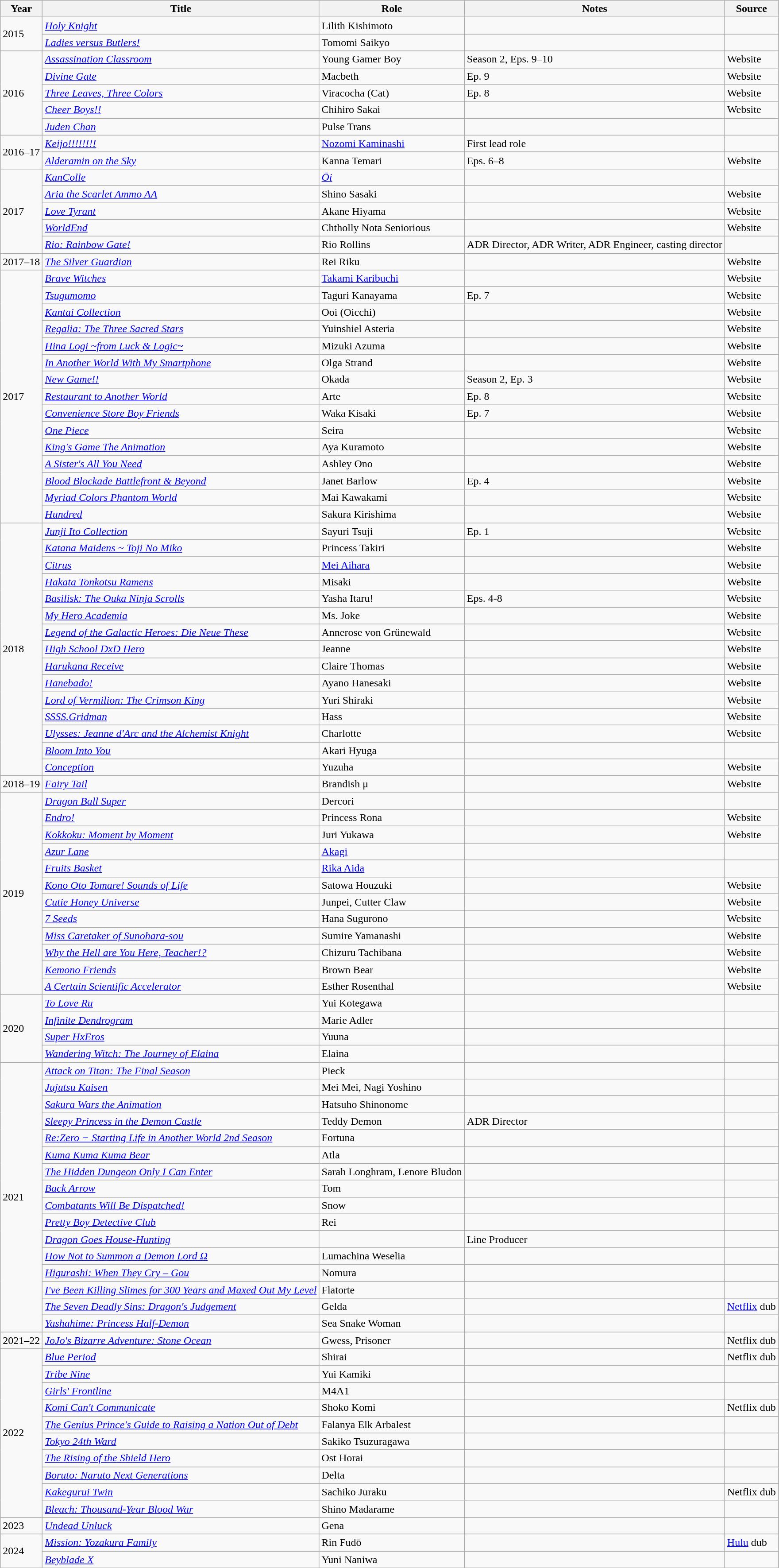<table class="wikitable sortable plainrowheaders">
<tr>
<th>Year</th>
<th>Title</th>
<th>Role</th>
<th>Notes</th>
<th>Source</th>
</tr>
<tr>
<td rowspan="2">2015</td>
<td><em><a href='#'>Holy Knight</a></em></td>
<td>Lilith Kishimoto</td>
<td></td>
<td></td>
</tr>
<tr>
<td><em><a href='#'>Ladies versus Butlers!</a></em></td>
<td>Tomomi Saikyo</td>
<td></td>
<td></td>
</tr>
<tr>
<td rowspan="5">2016</td>
<td><em><a href='#'>Assassination Classroom</a></em></td>
<td>Young Gamer Boy</td>
<td>Season 2, Eps. 9–10</td>
<td>Website</td>
</tr>
<tr>
<td><em><a href='#'>Divine Gate</a></em></td>
<td>Macbeth</td>
<td>Ep. 9</td>
<td>Website</td>
</tr>
<tr>
<td><em><a href='#'>Three Leaves, Three Colors</a></em></td>
<td>Viracocha (Cat)</td>
<td>Ep. 8</td>
<td>Website</td>
</tr>
<tr>
<td><em><a href='#'>Cheer Boys!!</a></em></td>
<td>Chihiro Sakai</td>
<td></td>
<td>Website</td>
</tr>
<tr>
<td><em><a href='#'>Juden Chan</a></em></td>
<td>Pulse Trans</td>
<td></td>
<td></td>
</tr>
<tr>
<td rowspan="2">2016–17</td>
<td><em><a href='#'>Keijo!!!!!!!!</a></em></td>
<td><a href='#'>Nozomi Kaminashi</a></td>
<td>First lead role</td>
<td></td>
</tr>
<tr>
<td><em><a href='#'>Alderamin on the Sky</a></em></td>
<td>Kanna Temari</td>
<td>Eps. 6–8</td>
<td>Website</td>
</tr>
<tr>
<td rowspan="5">2017</td>
<td><em><a href='#'>KanColle</a></em></td>
<td><em><a href='#'>Ōi</a></em></td>
<td></td>
<td></td>
</tr>
<tr>
<td><em><a href='#'>Aria the Scarlet Ammo AA</a></em></td>
<td>Shino Sasaki</td>
<td></td>
<td>Website</td>
</tr>
<tr>
<td><em><a href='#'>Love Tyrant</a></em></td>
<td>Akane Hiyama</td>
<td></td>
<td>Website</td>
</tr>
<tr>
<td><em><a href='#'>WorldEnd</a></em></td>
<td>Chtholly Nota Seniorious</td>
<td></td>
<td>Website</td>
</tr>
<tr>
<td><em><a href='#'>Rio: Rainbow Gate!</a></em></td>
<td>Rio Rollins</td>
<td>ADR Director, ADR Writer, ADR Engineer, casting director</td>
<td></td>
</tr>
<tr>
<td>2017–18</td>
<td><em><a href='#'>The Silver Guardian</a></em></td>
<td>Rei Riku</td>
<td></td>
<td>Website</td>
</tr>
<tr>
<td rowspan="15">2017</td>
<td><em><a href='#'>Brave Witches</a></em></td>
<td><a href='#'>Takami Karibuchi</a></td>
<td></td>
<td>Website</td>
</tr>
<tr>
<td><em><a href='#'>Tsugumomo</a></em></td>
<td>Taguri Kanayama</td>
<td>Ep. 7</td>
<td>Website</td>
</tr>
<tr>
<td><em><a href='#'>Kantai Collection</a></em></td>
<td>Ooi (Oicchi)</td>
<td></td>
<td>Website</td>
</tr>
<tr>
<td><em><a href='#'>Regalia: The Three Sacred Stars</a></em></td>
<td>Yuinshiel Asteria</td>
<td></td>
<td>Website</td>
</tr>
<tr>
<td><em><a href='#'>Hina Logi ~from Luck & Logic~</a></em></td>
<td>Mizuki Azuma</td>
<td></td>
<td>Website</td>
</tr>
<tr>
<td><em><a href='#'>In Another World With My Smartphone</a></em></td>
<td>Olga Strand</td>
<td></td>
<td>Website</td>
</tr>
<tr>
<td><em><a href='#'>New Game!!</a></em></td>
<td>Okada</td>
<td>Season 2, Ep. 3</td>
<td>Website</td>
</tr>
<tr>
<td><em><a href='#'>Restaurant to Another World</a></em></td>
<td>Arte</td>
<td>Ep. 8</td>
<td>Website</td>
</tr>
<tr>
<td><em><a href='#'>Convenience Store Boy Friends</a></em></td>
<td>Waka Kisaki</td>
<td>Ep. 7</td>
<td>Website</td>
</tr>
<tr>
<td><em><a href='#'>One Piece</a></em></td>
<td>Seira</td>
<td></td>
<td>Website</td>
</tr>
<tr>
<td><em><a href='#'>King's Game The Animation</a></em></td>
<td>Aya Kuramoto</td>
<td></td>
<td>Website</td>
</tr>
<tr>
<td><em><a href='#'>A Sister's All You Need</a></em></td>
<td>Ashley Ono</td>
<td></td>
<td>Website</td>
</tr>
<tr>
<td><em><a href='#'>Blood Blockade Battlefront & Beyond</a></em></td>
<td>Janet Barlow</td>
<td>Ep. 4</td>
<td>Website</td>
</tr>
<tr>
<td><em><a href='#'>Myriad Colors Phantom World</a></em></td>
<td>Mai Kawakami</td>
<td></td>
<td>Website</td>
</tr>
<tr>
<td><em><a href='#'>Hundred</a></em></td>
<td>Sakura Kirishima</td>
<td></td>
<td>Website</td>
</tr>
<tr>
<td rowspan="15">2018</td>
<td><em><a href='#'>Junji Ito Collection</a></em></td>
<td>Sayuri Tsuji</td>
<td>Ep. 1</td>
<td>Website</td>
</tr>
<tr>
<td><em><a href='#'>Katana Maidens ~ Toji No Miko</a></em></td>
<td>Princess Takiri</td>
<td></td>
<td>Website</td>
</tr>
<tr>
<td><em><a href='#'>Citrus</a></em></td>
<td><a href='#'>Mei Aihara</a></td>
<td></td>
<td>Website</td>
</tr>
<tr>
<td><em><a href='#'>Hakata Tonkotsu Ramens</a></em></td>
<td>Misaki</td>
<td></td>
<td>Website</td>
</tr>
<tr>
<td><em><a href='#'>Basilisk: The Ouka Ninja Scrolls</a></em></td>
<td>Yasha Itaru!</td>
<td>Eps. 4-8</td>
<td>Website</td>
</tr>
<tr>
<td><em><a href='#'>My Hero Academia</a></em></td>
<td>Ms. Joke</td>
<td></td>
<td>Website</td>
</tr>
<tr>
<td><em><a href='#'>Legend of the Galactic Heroes: Die Neue These</a></em></td>
<td>Annerose von Grünewald</td>
<td></td>
<td>Website</td>
</tr>
<tr>
<td><em><a href='#'>High School DxD Hero</a></em></td>
<td>Jeanne</td>
<td></td>
<td>Website</td>
</tr>
<tr>
<td><em><a href='#'>Harukana Receive</a></em></td>
<td>Claire Thomas</td>
<td></td>
<td>Website</td>
</tr>
<tr>
<td><em><a href='#'>Hanebado!</a></em></td>
<td>Ayano Hanesaki</td>
<td></td>
<td>Website</td>
</tr>
<tr>
<td><em><a href='#'>Lord of Vermilion: The Crimson King</a></em></td>
<td>Yuri Shiraki</td>
<td></td>
<td>Website</td>
</tr>
<tr>
<td><em><a href='#'>SSSS.Gridman</a></em></td>
<td>Hass</td>
<td></td>
<td>Website</td>
</tr>
<tr>
<td><em><a href='#'>Ulysses: Jeanne d'Arc and the Alchemist Knight</a></em></td>
<td>Charlotte</td>
<td></td>
<td>Website</td>
</tr>
<tr>
<td><em><a href='#'>Bloom Into You</a></em></td>
<td>Akari Hyuga</td>
<td></td>
<td></td>
</tr>
<tr>
<td><em><a href='#'>Conception</a></em></td>
<td>Yuzuha</td>
<td></td>
<td>Website</td>
</tr>
<tr>
<td>2018–19</td>
<td><em><a href='#'>Fairy Tail</a></em></td>
<td>Brandish μ</td>
<td></td>
<td>Website</td>
</tr>
<tr>
<td rowspan="12">2019</td>
<td><em><a href='#'>Dragon Ball Super</a></em></td>
<td>Dercori</td>
<td></td>
<td></td>
</tr>
<tr>
<td><em><a href='#'>Endro!</a></em></td>
<td>Princess Rona</td>
<td></td>
<td>Website</td>
</tr>
<tr>
<td><em><a href='#'>Kokkoku: Moment by Moment</a></em></td>
<td>Juri Yukawa</td>
<td></td>
<td>Website</td>
</tr>
<tr>
<td><em><a href='#'>Azur Lane</a></em></td>
<td><a href='#'>Akagi</a></td>
<td></td>
<td></td>
</tr>
<tr>
<td><em><a href='#'>Fruits Basket</a></em></td>
<td><a href='#'>Rika Aida</a></td>
<td></td>
<td></td>
</tr>
<tr>
<td><em><a href='#'>Kono Oto Tomare! Sounds of Life</a></em></td>
<td>Satowa Houzuki</td>
<td></td>
<td>Website</td>
</tr>
<tr>
<td><em><a href='#'>Cutie Honey Universe</a></em></td>
<td>Junpei, Cutter Claw</td>
<td></td>
<td>Website</td>
</tr>
<tr>
<td><em><a href='#'>7 Seeds</a></em></td>
<td>Hana Sugurono</td>
<td></td>
<td>Website</td>
</tr>
<tr>
<td><em><a href='#'>Miss Caretaker of Sunohara-sou</a></em></td>
<td>Sumire Yamanashi</td>
<td></td>
<td>Website</td>
</tr>
<tr>
<td><em><a href='#'>Why the Hell are You Here, Teacher!?</a></em></td>
<td>Chizuru Tachibana</td>
<td></td>
<td>Website</td>
</tr>
<tr>
<td><em><a href='#'>Kemono Friends</a></em></td>
<td>Brown Bear</td>
<td></td>
<td>Website</td>
</tr>
<tr>
<td><em><a href='#'>A Certain Scientific Accelerator</a></em></td>
<td>Esther Rosenthal</td>
<td></td>
<td>Website</td>
</tr>
<tr>
<td rowspan="4">2020</td>
<td><em><a href='#'>To Love Ru</a></em></td>
<td>Yui Kotegawa</td>
<td></td>
<td></td>
</tr>
<tr>
<td><em><a href='#'>Infinite Dendrogram</a></em></td>
<td>Marie Adler</td>
<td></td>
<td></td>
</tr>
<tr>
<td><em><a href='#'>Super HxEros</a></em></td>
<td>Yuuna</td>
<td></td>
<td></td>
</tr>
<tr>
<td><em><a href='#'>Wandering Witch: The Journey of Elaina</a></em></td>
<td>Elaina</td>
<td></td>
<td></td>
</tr>
<tr>
<td rowspan="16">2021</td>
<td><em><a href='#'>Attack on Titan: The Final Season</a></em></td>
<td>Pieck</td>
<td></td>
<td></td>
</tr>
<tr>
<td><em><a href='#'>Jujutsu Kaisen</a></em></td>
<td>Mei Mei, Nagi Yoshino</td>
<td></td>
<td></td>
</tr>
<tr>
<td><em><a href='#'>Sakura Wars the Animation</a></em></td>
<td>Hatsuho Shinonome</td>
<td></td>
<td></td>
</tr>
<tr>
<td><em><a href='#'>Sleepy Princess in the Demon Castle</a></em></td>
<td>Teddy Demon</td>
<td>ADR Director</td>
<td></td>
</tr>
<tr>
<td><em><a href='#'>Re:Zero − Starting Life in Another World 2nd Season</a></em></td>
<td>Fortuna</td>
<td></td>
<td></td>
</tr>
<tr>
<td><em><a href='#'>Kuma Kuma Kuma Bear</a></em></td>
<td>Atla</td>
<td></td>
<td></td>
</tr>
<tr>
<td><em><a href='#'>The Hidden Dungeon Only I Can Enter</a></em></td>
<td>Sarah Longhram, Lenore Bludon</td>
<td></td>
<td></td>
</tr>
<tr>
<td><em><a href='#'>Back Arrow</a></em></td>
<td>Tom</td>
<td></td>
<td></td>
</tr>
<tr>
<td><em><a href='#'>Combatants Will Be Dispatched!</a></em></td>
<td>Snow</td>
<td></td>
<td></td>
</tr>
<tr>
<td><em><a href='#'>Pretty Boy Detective Club</a></em></td>
<td>Rei</td>
<td></td>
<td></td>
</tr>
<tr>
<td><em><a href='#'>Dragon Goes House-Hunting</a></em></td>
<td></td>
<td>Line Producer</td>
<td></td>
</tr>
<tr>
<td><em><a href='#'>How Not to Summon a Demon Lord Ω</a></em></td>
<td>Lumachina Weselia</td>
<td></td>
<td></td>
</tr>
<tr>
<td><em><a href='#'>Higurashi: When They Cry – Gou</a></em></td>
<td>Nomura</td>
<td></td>
<td></td>
</tr>
<tr>
<td><em><a href='#'>I've Been Killing Slimes for 300 Years and Maxed Out My Level</a></em></td>
<td>Flatorte</td>
<td></td>
<td></td>
</tr>
<tr>
<td><em><a href='#'>The Seven Deadly Sins: Dragon's Judgement</a></em></td>
<td>Gelda</td>
<td></td>
<td><a href='#'>Netflix</a> dub</td>
</tr>
<tr>
<td><em><a href='#'>Yashahime: Princess Half-Demon</a></em></td>
<td>Sea Snake Woman</td>
<td></td>
<td></td>
</tr>
<tr>
<td>2021–22</td>
<td><em><a href='#'>JoJo's Bizarre Adventure: Stone Ocean</a></em></td>
<td>Gwess, Prisoner</td>
<td></td>
<td>Netflix dub</td>
</tr>
<tr>
<td rowspan="10">2022</td>
<td><em><a href='#'>Blue Period</a></em></td>
<td>Shirai</td>
<td></td>
<td>Netflix dub</td>
</tr>
<tr>
<td><em><a href='#'>Tribe Nine</a></em></td>
<td>Yui Kamiki</td>
<td></td>
<td></td>
</tr>
<tr>
<td><em><a href='#'>Girls' Frontline</a></em></td>
<td>M4A1</td>
<td></td>
<td></td>
</tr>
<tr>
<td><em><a href='#'>Komi Can't Communicate</a></em></td>
<td>Shoko Komi</td>
<td></td>
<td>Netflix dub</td>
</tr>
<tr>
<td><em><a href='#'>The Genius Prince's Guide to Raising a Nation Out of Debt</a></em></td>
<td>Falanya Elk Arbalest</td>
<td></td>
<td></td>
</tr>
<tr>
<td><em><a href='#'>Tokyo 24th Ward</a></em></td>
<td>Sakiko Tsuzuragawa</td>
<td></td>
<td></td>
</tr>
<tr>
<td><em><a href='#'>The Rising of the Shield Hero</a></em></td>
<td>Ost Horai</td>
<td></td>
<td></td>
</tr>
<tr>
<td><em><a href='#'>Boruto: Naruto Next Generations</a></em></td>
<td>Delta</td>
<td></td>
<td></td>
</tr>
<tr>
<td><em><a href='#'>Kakegurui Twin</a></em></td>
<td>Sachiko Juraku</td>
<td></td>
<td>Netflix dub</td>
</tr>
<tr>
<td><em><a href='#'>Bleach: Thousand-Year Blood War</a></em></td>
<td>Shino Madarame</td>
<td></td>
<td></td>
</tr>
<tr>
<td>2023</td>
<td><em><a href='#'>Undead Unluck</a></em></td>
<td>Gena</td>
<td></td>
<td></td>
</tr>
<tr>
<td rowspan="2">2024</td>
<td><em><a href='#'>Mission: Yozakura Family</a></em></td>
<td>Rin Fudō</td>
<td></td>
<td><a href='#'>Hulu</a> dub</td>
</tr>
<tr>
<td><em><a href='#'>Beyblade X</a></em></td>
<td>Yuni Naniwa</td>
<td></td>
<td></td>
</tr>
</table>
